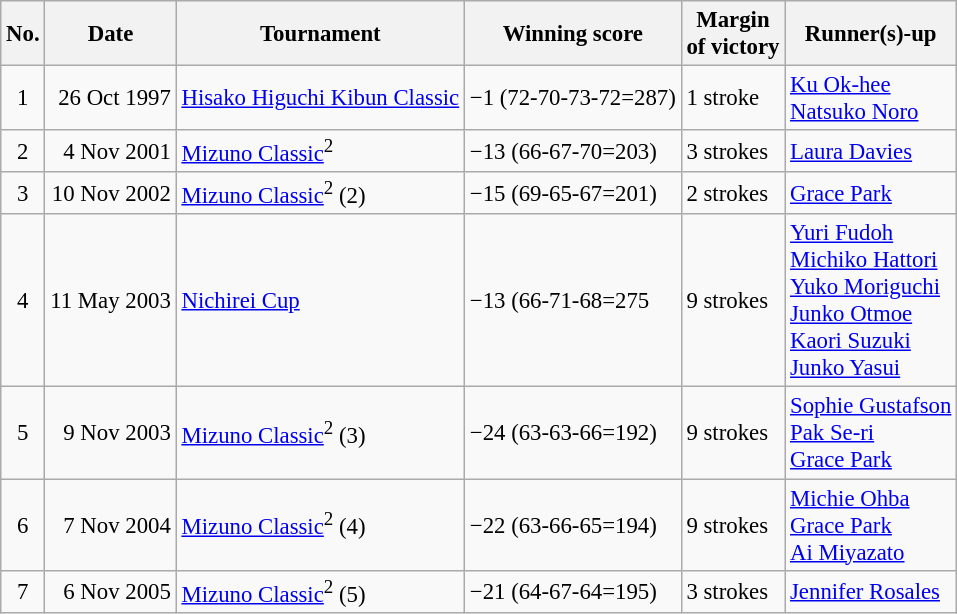<table class="wikitable" style="font-size:95%;">
<tr>
<th>No.</th>
<th>Date</th>
<th>Tournament</th>
<th>Winning score</th>
<th>Margin<br>of victory</th>
<th>Runner(s)-up</th>
</tr>
<tr>
<td align=center>1</td>
<td align=right>26 Oct 1997</td>
<td><a href='#'>Hisako Higuchi Kibun Classic</a></td>
<td>−1 (72-70-73-72=287)</td>
<td>1 stroke</td>
<td> <a href='#'>Ku Ok-hee</a> <br> <a href='#'>Natsuko Noro</a></td>
</tr>
<tr>
<td align=center>2</td>
<td align=right>4 Nov 2001</td>
<td><a href='#'>Mizuno Classic</a><sup>2</sup></td>
<td>−13  (66-67-70=203)</td>
<td>3 strokes</td>
<td> <a href='#'>Laura Davies</a></td>
</tr>
<tr>
<td align=center>3</td>
<td align=right>10 Nov 2002</td>
<td><a href='#'>Mizuno Classic</a><sup>2</sup> (2)</td>
<td>−15 (69-65-67=201)</td>
<td>2 strokes</td>
<td> <a href='#'>Grace Park</a></td>
</tr>
<tr>
<td align=center>4</td>
<td align=right>11 May 2003</td>
<td><a href='#'>Nichirei Cup</a></td>
<td>−13 (66-71-68=275</td>
<td>9 strokes</td>
<td> <a href='#'>Yuri Fudoh</a><br> <a href='#'>Michiko Hattori</a><br> <a href='#'>Yuko Moriguchi</a><br> <a href='#'>Junko Otmoe</a><br> <a href='#'>Kaori Suzuki</a><br> <a href='#'>Junko Yasui</a></td>
</tr>
<tr>
<td align=center>5</td>
<td align=right>9 Nov 2003</td>
<td><a href='#'>Mizuno Classic</a><sup>2</sup> (3)</td>
<td>−24 (63-63-66=192)</td>
<td>9 strokes</td>
<td> <a href='#'>Sophie Gustafson</a><br> <a href='#'>Pak Se-ri</a><br> <a href='#'>Grace Park</a></td>
</tr>
<tr>
<td align=center>6</td>
<td align=right>7 Nov 2004</td>
<td><a href='#'>Mizuno Classic</a><sup>2</sup> (4)</td>
<td>−22 (63-66-65=194)</td>
<td>9 strokes</td>
<td> <a href='#'>Michie Ohba</a><br> <a href='#'>Grace Park</a><br> <a href='#'>Ai Miyazato</a></td>
</tr>
<tr>
<td align=center>7</td>
<td align=right>6 Nov 2005</td>
<td><a href='#'>Mizuno Classic</a><sup>2</sup> (5)</td>
<td>−21 (64-67-64=195)</td>
<td>3 strokes</td>
<td> <a href='#'>Jennifer Rosales</a></td>
</tr>
</table>
